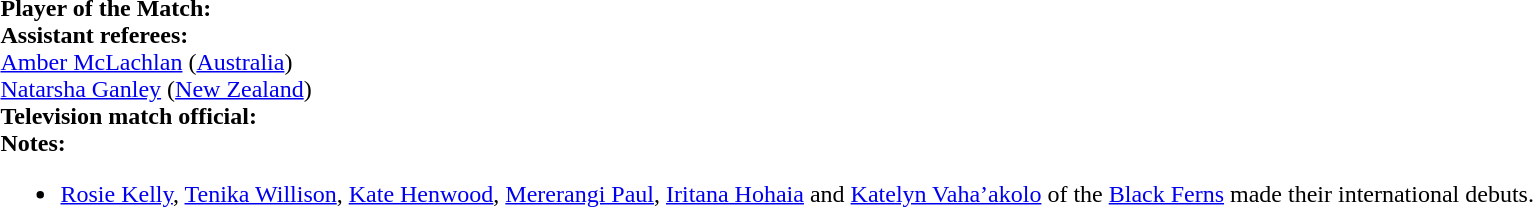<table style="width:100%">
<tr>
<td><strong>Player of the Match:</strong><br><strong>Assistant referees:</strong>
<br><a href='#'>Amber McLachlan</a> (<a href='#'>Australia</a>)
<br><a href='#'>Natarsha Ganley</a> (<a href='#'>New Zealand</a>)
<br>
<strong>Television match official:</strong><br><strong>Notes:</strong><ul><li><a href='#'>Rosie Kelly</a>, <a href='#'>Tenika Willison</a>, <a href='#'>Kate Henwood</a>, <a href='#'>Mererangi Paul</a>, <a href='#'>Iritana Hohaia</a> and <a href='#'>Katelyn Vaha’akolo</a> of the <a href='#'>Black Ferns</a> made their international debuts.</li></ul></td>
</tr>
</table>
